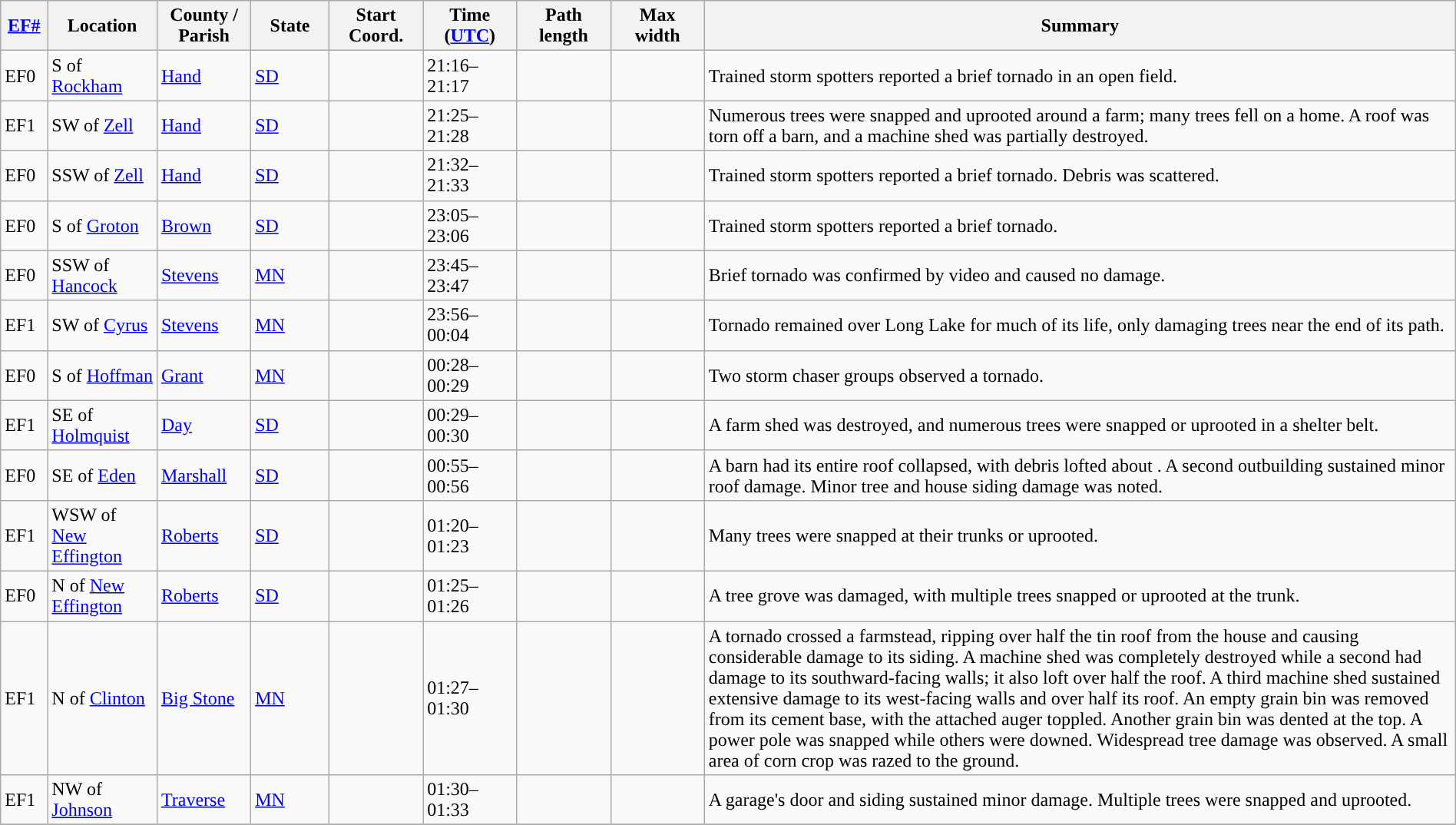<table class="wikitable sortable" style="width:100%;">
<tr>
<th scope="col"  style="width:3%; text-align:center;"><a href='#'>EF#</a></th>
<th scope="col"  style="width:7%; text-align:center;" class="unsortable">Location</th>
<th scope="col"  style="width:6%; text-align:center;" class="unsortable">County / Parish</th>
<th scope="col"  style="width:5%; text-align:center;">State</th>
<th scope="col"  style="width:6%; text-align:center;">Start Coord.</th>
<th scope="col"  style="width:6%; text-align:center;">Time (<a href='#'>UTC</a>)</th>
<th scope="col"  style="width:6%; text-align:center;">Path length</th>
<th scope="col"  style="width:6%; text-align:center;">Max width</th>
<th scope="col" class="unsortable" style="width:48%; text-align:center;">Summary</th>
</tr>
<tr>
<td>EF0</td>
<td>S of <a href='#'>Rockham</a></td>
<td><a href='#'>Hand</a></td>
<td><a href='#'>SD</a></td>
<td></td>
<td>21:16–21:17</td>
<td></td>
<td></td>
<td>Trained storm spotters reported a brief tornado in an open field.</td>
</tr>
<tr>
<td>EF1</td>
<td>SW of <a href='#'>Zell</a></td>
<td><a href='#'>Hand</a></td>
<td><a href='#'>SD</a></td>
<td></td>
<td>21:25–21:28</td>
<td></td>
<td></td>
<td>Numerous trees were snapped and uprooted around a farm; many trees fell on a home. A roof was torn off a barn, and a machine shed was partially destroyed.</td>
</tr>
<tr>
<td>EF0</td>
<td>SSW of <a href='#'>Zell</a></td>
<td><a href='#'>Hand</a></td>
<td><a href='#'>SD</a></td>
<td></td>
<td>21:32–21:33</td>
<td></td>
<td></td>
<td>Trained storm spotters reported a brief tornado. Debris was scattered.</td>
</tr>
<tr>
<td>EF0</td>
<td>S of <a href='#'>Groton</a></td>
<td><a href='#'>Brown</a></td>
<td><a href='#'>SD</a></td>
<td></td>
<td>23:05–23:06</td>
<td></td>
<td></td>
<td>Trained storm spotters reported a brief tornado.</td>
</tr>
<tr>
<td>EF0</td>
<td>SSW of <a href='#'>Hancock</a></td>
<td><a href='#'>Stevens</a></td>
<td><a href='#'>MN</a></td>
<td></td>
<td>23:45–23:47</td>
<td></td>
<td></td>
<td>Brief tornado was confirmed by video and caused no damage.</td>
</tr>
<tr>
<td>EF1</td>
<td>SW of <a href='#'>Cyrus</a></td>
<td><a href='#'>Stevens</a></td>
<td><a href='#'>MN</a></td>
<td></td>
<td>23:56–00:04</td>
<td></td>
<td></td>
<td>Tornado remained over Long Lake for much of its life, only damaging trees near the end of its path.</td>
</tr>
<tr>
<td>EF0</td>
<td>S of <a href='#'>Hoffman</a></td>
<td><a href='#'>Grant</a></td>
<td><a href='#'>MN</a></td>
<td></td>
<td>00:28–00:29</td>
<td></td>
<td></td>
<td>Two storm chaser groups observed a tornado.</td>
</tr>
<tr>
<td>EF1</td>
<td>SE of <a href='#'>Holmquist</a></td>
<td><a href='#'>Day</a></td>
<td><a href='#'>SD</a></td>
<td></td>
<td>00:29–00:30</td>
<td></td>
<td></td>
<td>A farm shed was destroyed, and numerous trees were snapped or uprooted in a shelter belt.</td>
</tr>
<tr>
<td>EF0</td>
<td>SE of <a href='#'>Eden</a></td>
<td><a href='#'>Marshall</a></td>
<td><a href='#'>SD</a></td>
<td></td>
<td>00:55–00:56</td>
<td></td>
<td></td>
<td>A barn had its entire roof collapsed, with debris lofted about . A second outbuilding sustained minor roof damage. Minor tree and house siding damage was noted.</td>
</tr>
<tr>
<td>EF1</td>
<td>WSW of <a href='#'>New Effington</a></td>
<td><a href='#'>Roberts</a></td>
<td><a href='#'>SD</a></td>
<td></td>
<td>01:20–01:23</td>
<td></td>
<td></td>
<td>Many trees were snapped at their trunks or uprooted.</td>
</tr>
<tr>
<td>EF0</td>
<td>N of <a href='#'>New Effington</a></td>
<td><a href='#'>Roberts</a></td>
<td><a href='#'>SD</a></td>
<td></td>
<td>01:25–01:26</td>
<td></td>
<td></td>
<td>A tree grove was damaged, with multiple trees snapped or uprooted at the trunk.</td>
</tr>
<tr>
<td>EF1</td>
<td>N of <a href='#'>Clinton</a></td>
<td><a href='#'>Big Stone</a></td>
<td><a href='#'>MN</a></td>
<td></td>
<td>01:27–01:30</td>
<td></td>
<td></td>
<td>A tornado crossed a farmstead, ripping over half the tin roof from the house and causing considerable damage to its siding. A machine shed was completely destroyed while a second had damage to its southward-facing walls; it also loft over half the roof. A third machine shed sustained extensive damage to its west-facing walls and over half its roof. An empty grain bin was removed from its cement base, with the attached auger toppled. Another grain bin was dented at the top. A power pole was snapped while others were downed. Widespread tree damage was observed. A small area of corn crop was razed to the ground.</td>
</tr>
<tr>
<td>EF1</td>
<td>NW of <a href='#'>Johnson</a></td>
<td><a href='#'>Traverse</a></td>
<td><a href='#'>MN</a></td>
<td></td>
<td>01:30–01:33</td>
<td></td>
<td></td>
<td>A garage's door and siding sustained minor damage. Multiple trees were snapped and uprooted.</td>
</tr>
<tr>
</tr>
</table>
